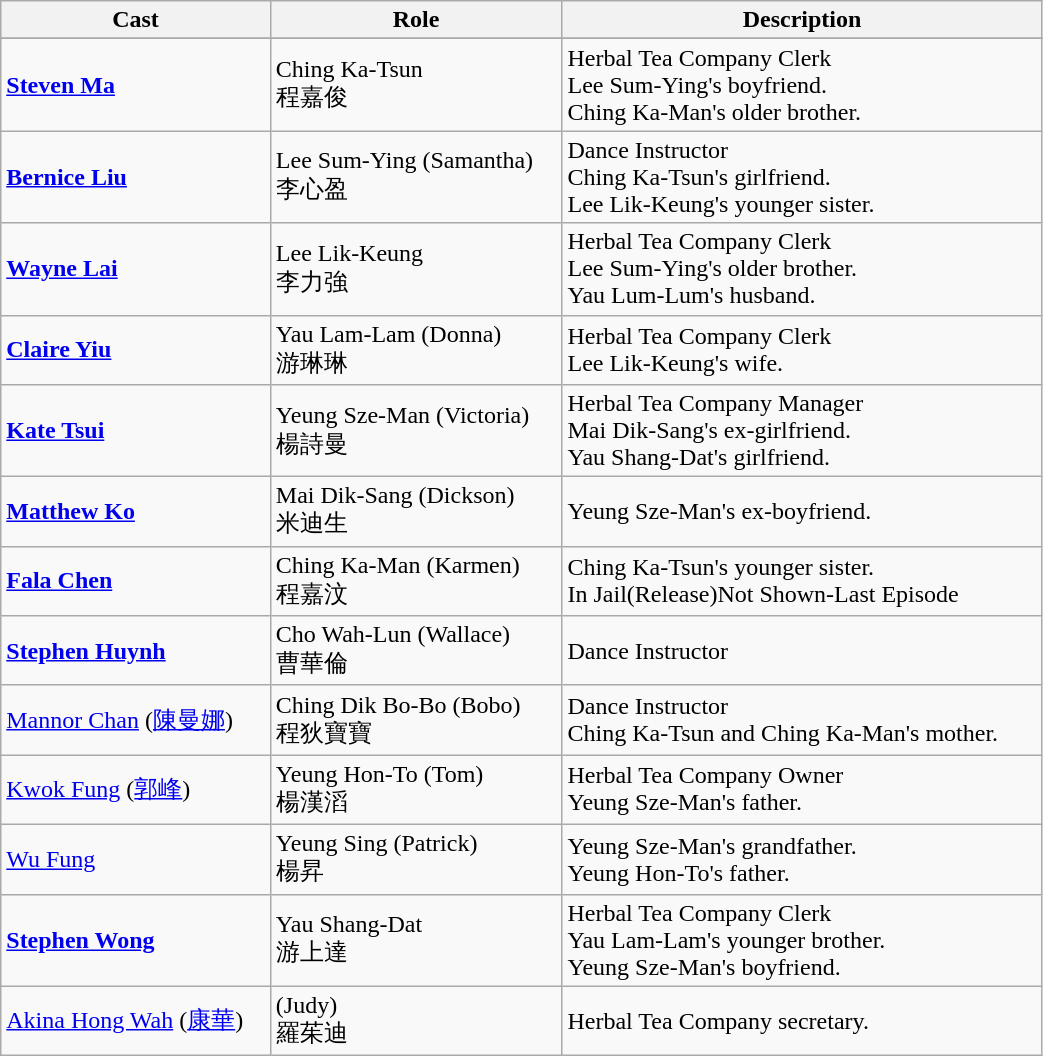<table class="wikitable" width="55%">
<tr>
<th>Cast</th>
<th>Role</th>
<th>Description</th>
</tr>
<tr>
</tr>
<tr>
<td><strong><a href='#'>Steven Ma</a></strong></td>
<td>Ching Ka-Tsun <br> 程嘉俊</td>
<td>Herbal Tea Company Clerk <br> Lee Sum-Ying's boyfriend. <br> Ching Ka-Man's older brother.</td>
</tr>
<tr>
<td><strong><a href='#'>Bernice Liu</a></strong></td>
<td>Lee Sum-Ying (Samantha) <br> 李心盈</td>
<td>Dance Instructor <br> Ching Ka-Tsun's girlfriend. <br> Lee Lik-Keung's younger sister.</td>
</tr>
<tr>
<td><strong><a href='#'>Wayne Lai</a></strong></td>
<td>Lee Lik-Keung <br> 李力強</td>
<td>Herbal Tea Company Clerk <br> Lee Sum-Ying's older brother. <br> Yau Lum-Lum's husband.</td>
</tr>
<tr>
<td><strong><a href='#'>Claire Yiu</a></strong></td>
<td>Yau Lam-Lam (Donna) <br> 游琳琳</td>
<td>Herbal Tea Company Clerk <br> Lee Lik-Keung's wife.</td>
</tr>
<tr>
<td><strong><a href='#'>Kate Tsui</a></strong></td>
<td>Yeung Sze-Man (Victoria) <br> 楊詩曼</td>
<td>Herbal Tea Company Manager <br> Mai Dik-Sang's ex-girlfriend. <br> Yau Shang-Dat's girlfriend.</td>
</tr>
<tr>
<td><strong><a href='#'>Matthew Ko</a></strong></td>
<td>Mai Dik-Sang (Dickson) <br> 米迪生</td>
<td>Yeung Sze-Man's ex-boyfriend.</td>
</tr>
<tr>
<td><strong><a href='#'>Fala Chen</a></strong></td>
<td>Ching Ka-Man (Karmen) <br> 程嘉汶</td>
<td>Ching Ka-Tsun's younger sister. <br> In Jail(Release)Not Shown-Last Episode</td>
</tr>
<tr>
<td><strong><a href='#'>Stephen Huynh</a></strong></td>
<td>Cho Wah-Lun (Wallace) <br> 曹華倫</td>
<td>Dance Instructor</td>
</tr>
<tr>
<td><a href='#'>Mannor Chan</a> (<a href='#'>陳曼娜</a>)</td>
<td>Ching Dik Bo-Bo (Bobo) <br> 程狄寶寶</td>
<td>Dance Instructor <br> Ching Ka-Tsun and Ching Ka-Man's mother.</td>
</tr>
<tr>
<td><a href='#'>Kwok Fung</a> (<a href='#'>郭峰</a>)</td>
<td>Yeung Hon-To (Tom) <br> 楊漢滔</td>
<td>Herbal Tea Company Owner <br> Yeung Sze-Man's father.</td>
</tr>
<tr>
<td><a href='#'>Wu Fung</a></td>
<td>Yeung Sing (Patrick) <br> 楊昇</td>
<td>Yeung Sze-Man's grandfather. <br> Yeung Hon-To's father.</td>
</tr>
<tr>
<td><strong><a href='#'>Stephen Wong</a></strong></td>
<td>Yau Shang-Dat <br> 游上達</td>
<td>Herbal Tea Company Clerk <br> Yau Lam-Lam's younger brother. <br> Yeung Sze-Man's boyfriend.</td>
</tr>
<tr>
<td><a href='#'>Akina Hong Wah</a> (<a href='#'>康華</a>)</td>
<td>(Judy) <br> 羅茱迪</td>
<td>Herbal Tea Company secretary.</td>
</tr>
</table>
